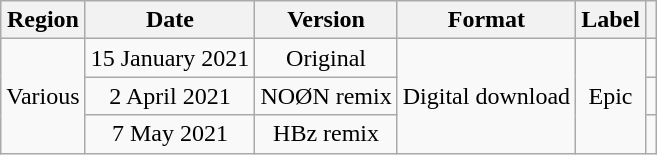<table class="wikitable plainrowheaders" style="text-align:center;">
<tr>
<th scope="col">Region</th>
<th scope="col">Date</th>
<th scope="col">Version</th>
<th scope="col">Format</th>
<th scope="col">Label</th>
<th scope="col"></th>
</tr>
<tr>
<td rowspan="3">Various</td>
<td>15 January 2021</td>
<td>Original</td>
<td rowspan="3">Digital download</td>
<td rowspan="3">Epic</td>
<td></td>
</tr>
<tr>
<td>2 April 2021</td>
<td>NOØN remix</td>
<td></td>
</tr>
<tr>
<td>7 May 2021</td>
<td>HBz remix</td>
<td></td>
</tr>
</table>
